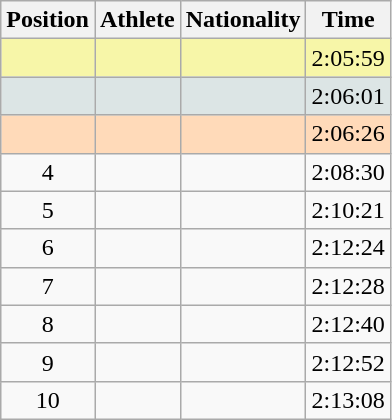<table class="wikitable sortable">
<tr>
<th scope="col">Position</th>
<th scope="col">Athlete</th>
<th scope="col">Nationality</th>
<th scope="col">Time</th>
</tr>
<tr bgcolor="#F7F6A8">
<td align=center></td>
<td></td>
<td></td>
<td>2:05:59</td>
</tr>
<tr bgcolor="#DCE5E5">
<td align=center></td>
<td></td>
<td></td>
<td>2:06:01</td>
</tr>
<tr bgcolor="#FFDAB9">
<td align=center></td>
<td></td>
<td></td>
<td>2:06:26</td>
</tr>
<tr>
<td align=center>4</td>
<td></td>
<td></td>
<td>2:08:30</td>
</tr>
<tr>
<td align=center>5</td>
<td></td>
<td></td>
<td>2:10:21</td>
</tr>
<tr>
<td align=center>6</td>
<td></td>
<td></td>
<td>2:12:24</td>
</tr>
<tr>
<td align=center>7</td>
<td></td>
<td></td>
<td>2:12:28</td>
</tr>
<tr>
<td align=center>8</td>
<td></td>
<td></td>
<td>2:12:40</td>
</tr>
<tr>
<td align=center>9</td>
<td></td>
<td></td>
<td>2:12:52</td>
</tr>
<tr>
<td align=center>10</td>
<td></td>
<td></td>
<td>2:13:08</td>
</tr>
</table>
